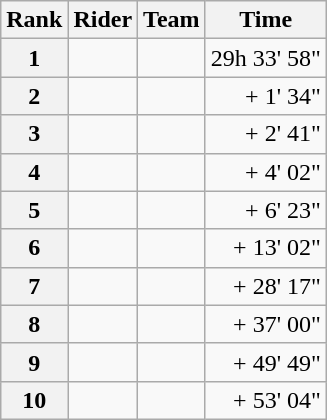<table class="wikitable" margin-bottom:0;">
<tr>
<th scope="col">Rank</th>
<th scope="col">Rider</th>
<th scope="col">Team</th>
<th scope="col">Time</th>
</tr>
<tr>
<th scope="row">1</th>
<td> </td>
<td></td>
<td align="right">29h 33' 58"</td>
</tr>
<tr>
<th scope="row">2</th>
<td></td>
<td></td>
<td align="right">+ 1' 34"</td>
</tr>
<tr>
<th scope="row">3</th>
<td></td>
<td></td>
<td align="right">+ 2' 41"</td>
</tr>
<tr>
<th scope="row">4</th>
<td></td>
<td></td>
<td align="right">+ 4' 02"</td>
</tr>
<tr>
<th scope="row">5</th>
<td></td>
<td></td>
<td align="right">+ 6' 23"</td>
</tr>
<tr>
<th scope="row">6</th>
<td></td>
<td></td>
<td align="right">+ 13' 02"</td>
</tr>
<tr>
<th scope="row">7</th>
<td></td>
<td></td>
<td align="right">+ 28' 17"</td>
</tr>
<tr>
<th scope="row">8</th>
<td></td>
<td></td>
<td align="right">+ 37' 00"</td>
</tr>
<tr>
<th scope="row">9</th>
<td></td>
<td></td>
<td align="right">+ 49' 49"</td>
</tr>
<tr>
<th scope="row">10</th>
<td></td>
<td></td>
<td align="right">+ 53' 04"</td>
</tr>
</table>
